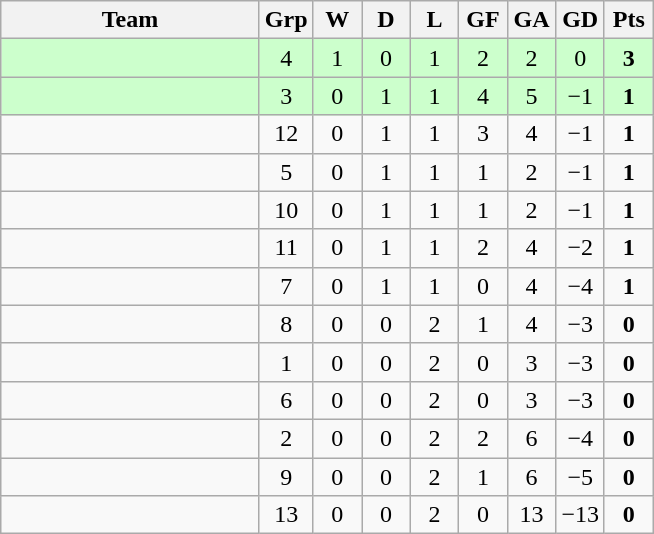<table class="wikitable" style="text-align: center;">
<tr>
<th width="165">Team</th>
<th width="25">Grp</th>
<th width="25">W</th>
<th width="25">D</th>
<th width="25">L</th>
<th width="25">GF</th>
<th width="25">GA</th>
<th width="25">GD</th>
<th width="25">Pts</th>
</tr>
<tr bgcolor="ccffcc">
<td style="text-align:left;"></td>
<td>4</td>
<td>1</td>
<td>0</td>
<td>1</td>
<td>2</td>
<td>2</td>
<td>0</td>
<td><strong>3</strong></td>
</tr>
<tr bgcolor="ccffcc">
<td style="text-align:left;"></td>
<td>3</td>
<td>0</td>
<td>1</td>
<td>1</td>
<td>4</td>
<td>5</td>
<td>−1</td>
<td><strong>1</strong></td>
</tr>
<tr>
<td style="text-align:left;"></td>
<td>12</td>
<td>0</td>
<td>1</td>
<td>1</td>
<td>3</td>
<td>4</td>
<td>−1</td>
<td><strong>1</strong></td>
</tr>
<tr>
<td style="text-align:left;"></td>
<td>5</td>
<td>0</td>
<td>1</td>
<td>1</td>
<td>1</td>
<td>2</td>
<td>−1</td>
<td><strong>1</strong></td>
</tr>
<tr>
<td style="text-align:left;"></td>
<td>10</td>
<td>0</td>
<td>1</td>
<td>1</td>
<td>1</td>
<td>2</td>
<td>−1</td>
<td><strong>1</strong></td>
</tr>
<tr>
<td style="text-align:left;"></td>
<td>11</td>
<td>0</td>
<td>1</td>
<td>1</td>
<td>2</td>
<td>4</td>
<td>−2</td>
<td><strong>1</strong></td>
</tr>
<tr>
<td style="text-align:left;"></td>
<td>7</td>
<td>0</td>
<td>1</td>
<td>1</td>
<td>0</td>
<td>4</td>
<td>−4</td>
<td><strong>1</strong></td>
</tr>
<tr>
<td style="text-align:left;"></td>
<td>8</td>
<td>0</td>
<td>0</td>
<td>2</td>
<td>1</td>
<td>4</td>
<td>−3</td>
<td><strong>0</strong></td>
</tr>
<tr>
<td style="text-align:left;"></td>
<td>1</td>
<td>0</td>
<td>0</td>
<td>2</td>
<td>0</td>
<td>3</td>
<td>−3</td>
<td><strong>0</strong></td>
</tr>
<tr>
<td style="text-align:left;"></td>
<td>6</td>
<td>0</td>
<td>0</td>
<td>2</td>
<td>0</td>
<td>3</td>
<td>−3</td>
<td><strong>0</strong></td>
</tr>
<tr>
<td style="text-align:left;"></td>
<td>2</td>
<td>0</td>
<td>0</td>
<td>2</td>
<td>2</td>
<td>6</td>
<td>−4</td>
<td><strong>0</strong></td>
</tr>
<tr>
<td style="text-align:left;"></td>
<td>9</td>
<td>0</td>
<td>0</td>
<td>2</td>
<td>1</td>
<td>6</td>
<td>−5</td>
<td><strong>0</strong></td>
</tr>
<tr>
<td style="text-align:left;"></td>
<td>13</td>
<td>0</td>
<td>0</td>
<td>2</td>
<td>0</td>
<td>13</td>
<td>−13</td>
<td><strong>0</strong></td>
</tr>
</table>
